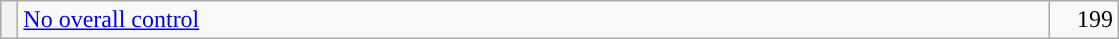<table class="wikitable" style="font-size:100%; text-align:right; border:0px; margin-top:-1px; margin-bottom:0;">
<tr>
<th style="text-align:left; font-weight:normal; background-color:"> </th>
<td colspan=6 align=left width="680"><a href='#'>No overall control</a></td>
<td width="39">199</td>
</tr>
</table>
